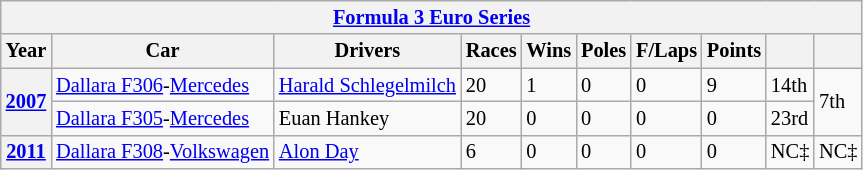<table class="wikitable" style="font-size:85%">
<tr>
<th colspan="10" align="center"><a href='#'>Formula 3 Euro Series</a></th>
</tr>
<tr>
<th>Year</th>
<th>Car</th>
<th>Drivers</th>
<th>Races</th>
<th>Wins</th>
<th>Poles</th>
<th>F/Laps</th>
<th>Points</th>
<th></th>
<th></th>
</tr>
<tr>
<th rowspan=2><a href='#'>2007</a></th>
<td><a href='#'>Dallara F306</a>-<a href='#'>Mercedes</a></td>
<td> <a href='#'>Harald Schlegelmilch</a></td>
<td>20</td>
<td>1</td>
<td>0</td>
<td>0</td>
<td>9</td>
<td>14th</td>
<td rowspan=2>7th</td>
</tr>
<tr>
<td><a href='#'>Dallara F305</a>-<a href='#'>Mercedes</a></td>
<td> Euan Hankey</td>
<td>20</td>
<td>0</td>
<td>0</td>
<td>0</td>
<td>0</td>
<td>23rd</td>
</tr>
<tr>
<th><a href='#'>2011</a></th>
<td><a href='#'>Dallara F308</a>-<a href='#'>Volkswagen</a></td>
<td> <a href='#'>Alon Day</a></td>
<td>6</td>
<td>0</td>
<td>0</td>
<td>0</td>
<td>0</td>
<td>NC‡</td>
<td>NC‡</td>
</tr>
</table>
